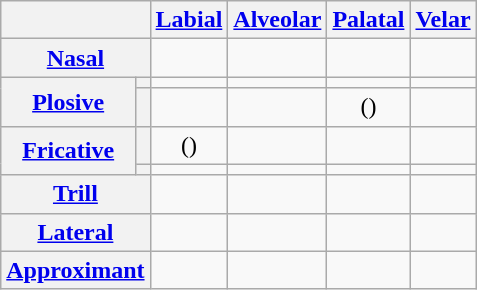<table class="wikitable" style="text-align:center;">
<tr>
<th colspan="2"></th>
<th><a href='#'>Labial</a></th>
<th><a href='#'>Alveolar</a></th>
<th><a href='#'>Palatal</a></th>
<th><a href='#'>Velar</a></th>
</tr>
<tr>
<th colspan="2"><a href='#'>Nasal</a></th>
<td></td>
<td></td>
<td></td>
<td></td>
</tr>
<tr>
<th rowspan="2"><a href='#'>Plosive</a></th>
<th></th>
<td></td>
<td></td>
<td></td>
<td></td>
</tr>
<tr>
<th></th>
<td></td>
<td></td>
<td>()</td>
<td></td>
</tr>
<tr>
<th rowspan="2"><a href='#'>Fricative</a></th>
<th></th>
<td>()</td>
<td></td>
<td></td>
<td></td>
</tr>
<tr>
<th></th>
<td></td>
<td></td>
<td></td>
<td></td>
</tr>
<tr>
<th colspan="2"><a href='#'>Trill</a></th>
<td></td>
<td></td>
<td></td>
<td></td>
</tr>
<tr>
<th colspan="2"><a href='#'>Lateral</a></th>
<td></td>
<td></td>
<td></td>
<td></td>
</tr>
<tr>
<th colspan="2"><a href='#'>Approximant</a></th>
<td></td>
<td></td>
<td></td>
<td></td>
</tr>
</table>
